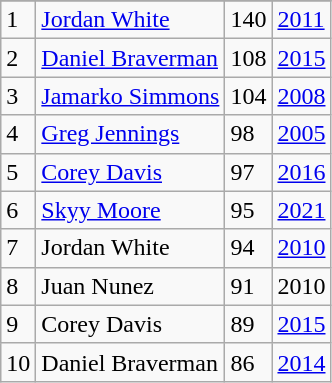<table class="wikitable">
<tr>
</tr>
<tr>
<td>1</td>
<td><a href='#'>Jordan White</a></td>
<td>140</td>
<td><a href='#'>2011</a></td>
</tr>
<tr>
<td>2</td>
<td><a href='#'>Daniel Braverman</a></td>
<td>108</td>
<td><a href='#'>2015</a></td>
</tr>
<tr>
<td>3</td>
<td><a href='#'>Jamarko Simmons</a></td>
<td>104</td>
<td><a href='#'>2008</a></td>
</tr>
<tr>
<td>4</td>
<td><a href='#'>Greg Jennings</a></td>
<td>98</td>
<td><a href='#'>2005</a></td>
</tr>
<tr>
<td>5</td>
<td><a href='#'>Corey Davis</a></td>
<td>97</td>
<td><a href='#'>2016</a></td>
</tr>
<tr>
<td>6</td>
<td><a href='#'>Skyy Moore</a></td>
<td>95</td>
<td><a href='#'>2021</a></td>
</tr>
<tr>
<td>7</td>
<td>Jordan White</td>
<td>94</td>
<td><a href='#'>2010</a></td>
</tr>
<tr>
<td>8</td>
<td>Juan Nunez</td>
<td>91</td>
<td>2010</td>
</tr>
<tr>
<td>9</td>
<td>Corey Davis</td>
<td>89</td>
<td><a href='#'>2015</a></td>
</tr>
<tr>
<td>10</td>
<td>Daniel Braverman</td>
<td>86</td>
<td><a href='#'>2014</a></td>
</tr>
</table>
